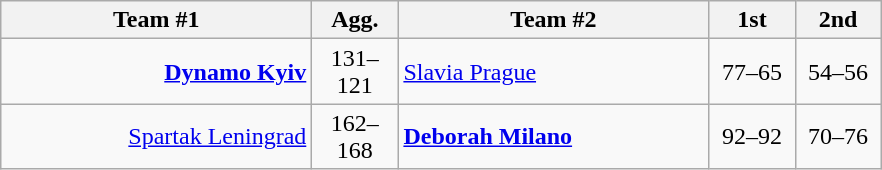<table class=wikitable style="text-align:center">
<tr>
<th width=200>Team #1</th>
<th width=50>Agg.</th>
<th width=200>Team #2</th>
<th width=50>1st</th>
<th width=50>2nd</th>
</tr>
<tr>
<td align=right><strong><a href='#'>Dynamo Kyiv</a></strong> </td>
<td>131–121</td>
<td align=left> <a href='#'>Slavia Prague</a></td>
<td align=center>77–65</td>
<td align=center>54–56</td>
</tr>
<tr>
<td align=right><a href='#'>Spartak Leningrad</a> </td>
<td>162–168</td>
<td align=left> <strong><a href='#'>Deborah Milano</a></strong></td>
<td align=center>92–92</td>
<td align=center>70–76</td>
</tr>
</table>
